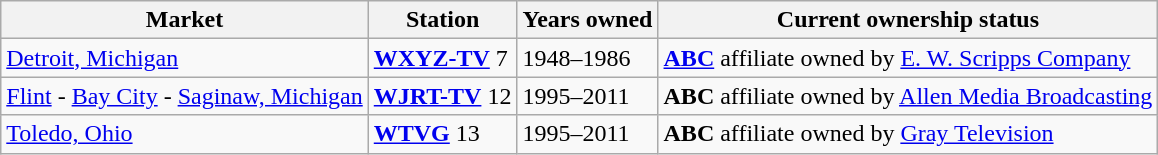<table class="wikitable">
<tr>
<th>Market</th>
<th>Station</th>
<th>Years owned</th>
<th>Current ownership status</th>
</tr>
<tr style="vertical-align: center; text-align: left;">
<td><a href='#'>Detroit, Michigan</a></td>
<td><strong><a href='#'>WXYZ-TV</a></strong> 7</td>
<td>1948–1986</td>
<td><strong><a href='#'>ABC</a></strong> affiliate owned by <a href='#'>E. W. Scripps Company</a></td>
</tr>
<tr style="vertical-align: top; text-align: left;">
<td><a href='#'>Flint</a> - <a href='#'>Bay City</a> - <a href='#'>Saginaw, Michigan</a></td>
<td><strong><a href='#'>WJRT-TV</a></strong> 12</td>
<td>1995–2011</td>
<td><strong>ABC</strong> affiliate owned by <a href='#'>Allen Media Broadcasting</a></td>
</tr>
<tr style="vertical-align: top; text-align: left;">
<td><a href='#'>Toledo, Ohio</a></td>
<td><strong><a href='#'>WTVG</a></strong> 13</td>
<td>1995–2011</td>
<td><strong>ABC</strong> affiliate owned by <a href='#'>Gray Television</a></td>
</tr>
</table>
